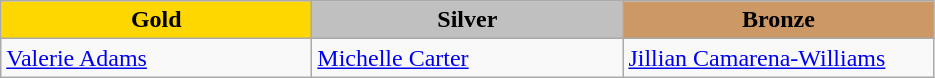<table class="wikitable" style="text-align:left">
<tr align="center">
<td width=200 bgcolor=gold><strong>Gold</strong></td>
<td width=200 bgcolor=silver><strong>Silver</strong></td>
<td width=200 bgcolor=CC9966><strong>Bronze</strong></td>
</tr>
<tr>
<td><a href='#'>Valerie Adams</a><br><em></em></td>
<td><a href='#'>Michelle Carter</a><br><em></em></td>
<td><a href='#'>Jillian Camarena-Williams</a><br><em></em></td>
</tr>
</table>
